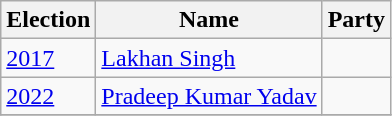<table class="wikitable sortable">
<tr>
<th>Election</th>
<th>Name</th>
<th colspan=2>Party</th>
</tr>
<tr>
<td><a href='#'>2017</a></td>
<td><a href='#'>Lakhan Singh</a></td>
<td></td>
</tr>
<tr>
<td><a href='#'>2022</a></td>
<td><a href='#'>Pradeep Kumar Yadav</a></td>
<td></td>
</tr>
<tr>
</tr>
</table>
